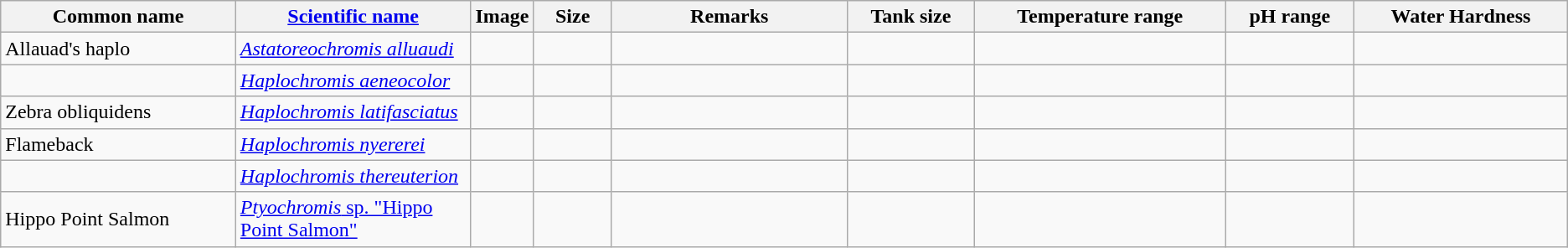<table class="wikitable sortable">
<tr>
<th width="15%">Common name</th>
<th width="15%"><a href='#'>Scientific name</a></th>
<th width="1%">Image</th>
<th width="5%">Size</th>
<th width="15%">Remarks</th>
<th>Tank size</th>
<th class="unsortable">Temperature range</th>
<th class="unsortable">pH range</th>
<th>Water Hardness</th>
</tr>
<tr>
<td>Allauad's haplo</td>
<td><em><a href='#'>Astatoreochromis alluaudi</a></em></td>
<td align="center"></td>
<td align="center"></td>
<td></td>
<td></td>
<td></td>
<td></td>
<td></td>
</tr>
<tr>
<td></td>
<td><em><a href='#'>Haplochromis aeneocolor</a></em></td>
<td align="center"></td>
<td align="center"></td>
<td></td>
<td></td>
<td></td>
<td></td>
<td></td>
</tr>
<tr>
<td>Zebra obliquidens</td>
<td><em><a href='#'>Haplochromis latifasciatus</a></em></td>
<td align="center"></td>
<td align="center"></td>
<td></td>
<td></td>
<td></td>
<td></td>
<td></td>
</tr>
<tr>
<td>Flameback</td>
<td><em><a href='#'>Haplochromis nyererei</a></em></td>
<td></td>
<td align="center"></td>
<td></td>
<td></td>
<td></td>
<td></td>
<td></td>
</tr>
<tr>
<td></td>
<td><em><a href='#'>Haplochromis thereuterion</a></em></td>
<td></td>
<td align="center"></td>
<td></td>
<td></td>
<td></td>
<td></td>
<td></td>
</tr>
<tr>
<td>Hippo Point Salmon</td>
<td><a href='#'><em>Ptyochromis</em> sp. "Hippo Point Salmon"</a></td>
<td></td>
<td align="center"></td>
<td></td>
<td></td>
<td></td>
<td></td>
<td></td>
</tr>
</table>
